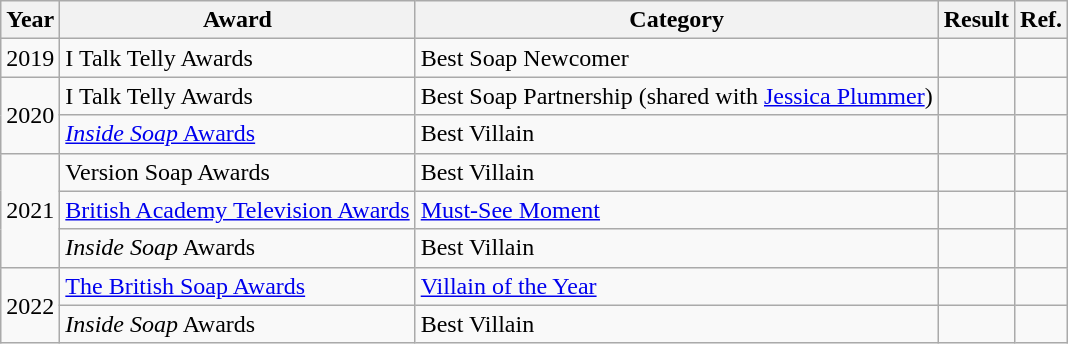<table class="wikitable">
<tr>
<th>Year</th>
<th>Award</th>
<th>Category</th>
<th>Result</th>
<th>Ref.</th>
</tr>
<tr>
<td>2019</td>
<td>I Talk Telly Awards</td>
<td>Best Soap Newcomer</td>
<td></td>
<td align="center"></td>
</tr>
<tr>
<td rowspan="2">2020</td>
<td>I Talk Telly Awards</td>
<td>Best Soap Partnership (shared with <a href='#'>Jessica Plummer</a>)</td>
<td></td>
<td align="center"></td>
</tr>
<tr>
<td><a href='#'><em>Inside Soap</em> Awards</a></td>
<td>Best Villain</td>
<td></td>
<td align="center"></td>
</tr>
<tr>
<td rowspan="3">2021</td>
<td>Version Soap Awards</td>
<td>Best Villain</td>
<td></td>
<td align="center"></td>
</tr>
<tr>
<td><a href='#'>British Academy Television Awards</a></td>
<td><a href='#'>Must-See Moment</a></td>
<td></td>
<td align="center"></td>
</tr>
<tr>
<td><em>Inside Soap</em> Awards</td>
<td>Best Villain</td>
<td></td>
<td align="center"></td>
</tr>
<tr>
<td rowspan="2">2022</td>
<td><a href='#'>The British Soap Awards</a></td>
<td><a href='#'>Villain of the Year</a></td>
<td></td>
<td align="center"></td>
</tr>
<tr>
<td><em>Inside Soap</em> Awards</td>
<td>Best Villain</td>
<td></td>
<td align="center"></td>
</tr>
</table>
